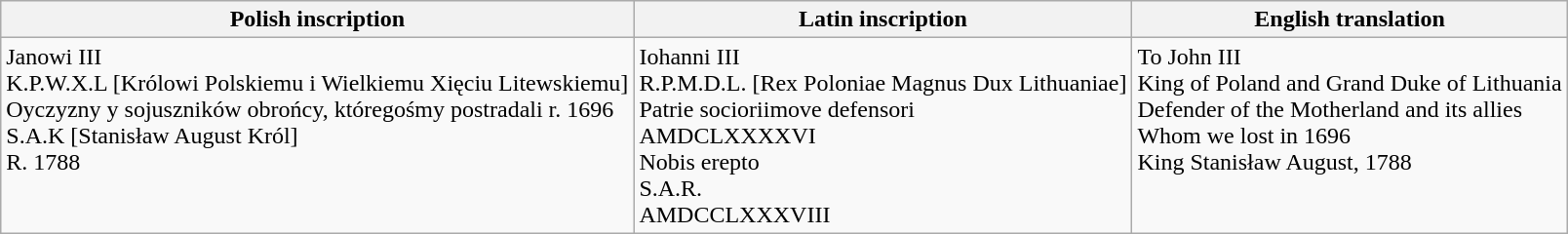<table class="wikitable">
<tr>
<th>Polish inscription</th>
<th>Latin inscription</th>
<th>English translation</th>
</tr>
<tr style="vertical-align:top;">
<td>Janowi III<br>K.P.W.X.L [Królowi Polskiemu i Wielkiemu Xięciu Litewskiemu]<br>Oyczyzny y sojuszników obrońcy, któregośmy postradali r. 1696<br>S.A.K [Stanisław August Król]<br>R. 1788</td>
<td>Iohanni III<br>R.P.M.D.L. [Rex Poloniae Magnus Dux Lithuaniae]<br>Patrie socioriimove defensori<br>AMDCLXXXXVI<br>Nobis erepto<br>S.A.R.<br>AMDCCLXXXVIII</td>
<td>To John III<br>King of Poland and Grand Duke of Lithuania<br>Defender of the Motherland and its allies<br>Whom we lost in 1696<br>King Stanisław August, 1788</td>
</tr>
</table>
